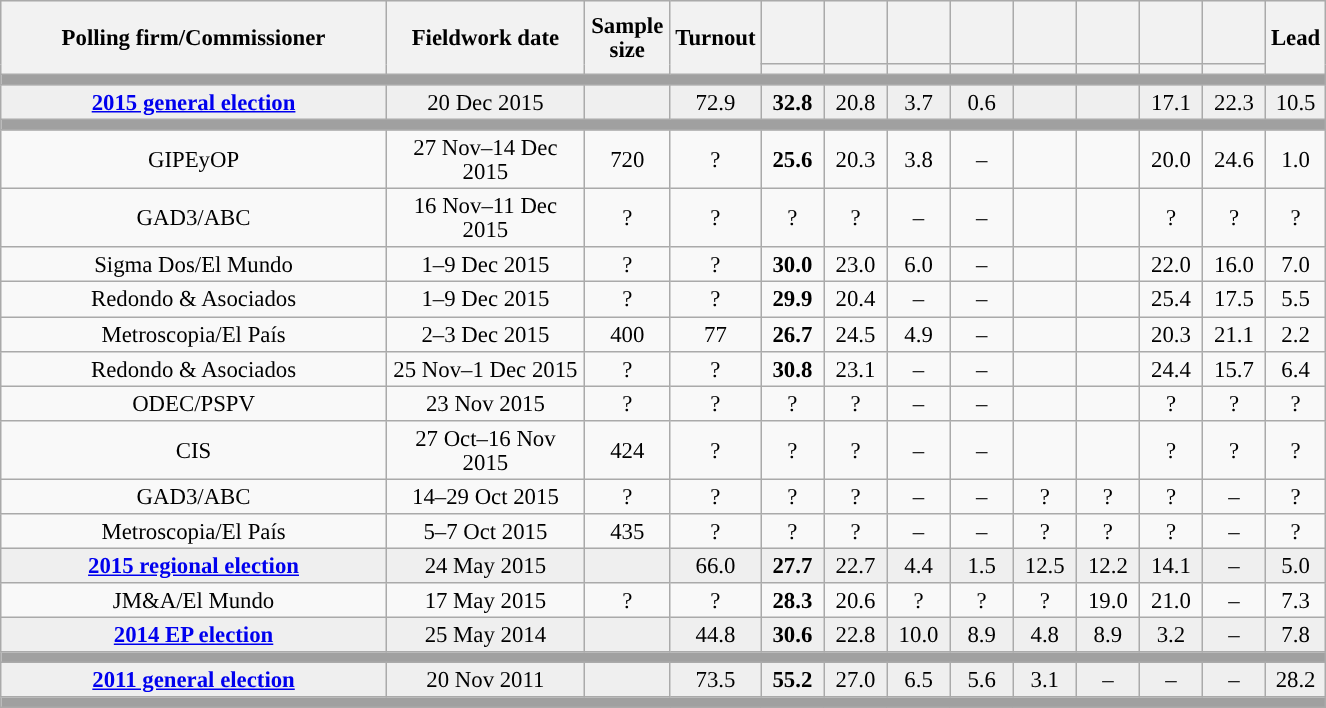<table class="wikitable collapsible collapsed" style="text-align:center; font-size:95%; line-height:16px;">
<tr style="height:42px; background-color:#E9E9E9">
<th style="width:250px;" rowspan="2">Polling firm/Commissioner</th>
<th style="width:125px;" rowspan="2">Fieldwork date</th>
<th style="width:50px;" rowspan="2">Sample size</th>
<th style="width:45px;" rowspan="2">Turnout</th>
<th style="width:35px;"></th>
<th style="width:35px;"></th>
<th style="width:35px;"></th>
<th style="width:35px;"></th>
<th style="width:35px;"></th>
<th style="width:35px;"></th>
<th style="width:35px;"></th>
<th style="width:35px;"></th>
<th style="width:30px;" rowspan="2">Lead</th>
</tr>
<tr>
<th style="color:inherit;background:"></th>
<th style="color:inherit;background:"></th>
<th style="color:inherit;background:"></th>
<th style="color:inherit;background:"></th>
<th style="color:inherit;background:"></th>
<th style="color:inherit;background:"></th>
<th style="color:inherit;background:"></th>
<th style="color:inherit;background:"></th>
</tr>
<tr>
<td colspan="13" style="background:#A0A0A0"></td>
</tr>
<tr style="background:#EFEFEF;">
<td><strong><a href='#'>2015 general election</a></strong></td>
<td>20 Dec 2015</td>
<td></td>
<td>72.9</td>
<td><strong>32.8</strong><br></td>
<td>20.8<br></td>
<td>3.7<br></td>
<td>0.6<br></td>
<td></td>
<td></td>
<td>17.1<br></td>
<td>22.3<br></td>
<td style="background:">10.5</td>
</tr>
<tr>
<td colspan="13" style="background:#A0A0A0"></td>
</tr>
<tr>
<td>GIPEyOP</td>
<td>27 Nov–14 Dec 2015</td>
<td>720</td>
<td>?</td>
<td><strong>25.6</strong><br></td>
<td>20.3<br></td>
<td>3.8<br></td>
<td>–</td>
<td></td>
<td></td>
<td>20.0<br></td>
<td>24.6<br></td>
<td style="background:">1.0</td>
</tr>
<tr>
<td>GAD3/ABC</td>
<td>16 Nov–11 Dec 2015</td>
<td>?</td>
<td>?</td>
<td>?<br></td>
<td>?<br></td>
<td>–</td>
<td>–</td>
<td></td>
<td></td>
<td>?<br></td>
<td>?<br></td>
<td style="background:">?</td>
</tr>
<tr>
<td>Sigma Dos/El Mundo</td>
<td>1–9 Dec 2015</td>
<td>?</td>
<td>?</td>
<td><strong>30.0</strong><br></td>
<td>23.0<br></td>
<td>6.0<br></td>
<td>–</td>
<td></td>
<td></td>
<td>22.0<br></td>
<td>16.0<br></td>
<td style="background:">7.0</td>
</tr>
<tr>
<td>Redondo & Asociados</td>
<td>1–9 Dec 2015</td>
<td>?</td>
<td>?</td>
<td><strong>29.9</strong><br></td>
<td>20.4<br></td>
<td>–</td>
<td>–</td>
<td></td>
<td></td>
<td>25.4<br></td>
<td>17.5<br></td>
<td style="background:">5.5</td>
</tr>
<tr>
<td>Metroscopia/El País</td>
<td>2–3 Dec 2015</td>
<td>400</td>
<td>77</td>
<td><strong>26.7</strong><br></td>
<td>24.5<br></td>
<td>4.9<br></td>
<td>–</td>
<td></td>
<td></td>
<td>20.3<br></td>
<td>21.1<br></td>
<td style="background:">2.2</td>
</tr>
<tr>
<td>Redondo & Asociados</td>
<td>25 Nov–1 Dec 2015</td>
<td>?</td>
<td>?</td>
<td><strong>30.8</strong><br></td>
<td>23.1<br></td>
<td>–</td>
<td>–</td>
<td></td>
<td></td>
<td>24.4<br></td>
<td>15.7<br></td>
<td style="background:">6.4</td>
</tr>
<tr>
<td>ODEC/PSPV</td>
<td>23 Nov 2015</td>
<td>?</td>
<td>?</td>
<td>?<br></td>
<td>?<br></td>
<td>–</td>
<td>–</td>
<td></td>
<td></td>
<td>?<br></td>
<td>?<br></td>
<td style="background:">?</td>
</tr>
<tr>
<td>CIS</td>
<td>27 Oct–16 Nov 2015</td>
<td>424</td>
<td>?</td>
<td>?<br></td>
<td>?<br></td>
<td>–</td>
<td>–</td>
<td></td>
<td></td>
<td>?<br></td>
<td>?<br></td>
<td style="background:">?</td>
</tr>
<tr>
<td>GAD3/ABC</td>
<td>14–29 Oct 2015</td>
<td>?</td>
<td>?</td>
<td>?<br></td>
<td>?<br></td>
<td>–</td>
<td>–</td>
<td>?<br></td>
<td>?<br></td>
<td>?<br></td>
<td>–</td>
<td style="background:">?</td>
</tr>
<tr>
<td>Metroscopia/El País</td>
<td>5–7 Oct 2015</td>
<td>435</td>
<td>?</td>
<td>?<br></td>
<td>?<br></td>
<td>–</td>
<td>–</td>
<td>?<br></td>
<td>?<br></td>
<td>?<br></td>
<td>–</td>
<td style="background:">?</td>
</tr>
<tr style="background:#EFEFEF;">
<td><strong><a href='#'>2015 regional election</a></strong></td>
<td>24 May 2015</td>
<td></td>
<td>66.0</td>
<td><strong>27.7</strong><br></td>
<td>22.7<br></td>
<td>4.4<br></td>
<td>1.5<br></td>
<td>12.5<br></td>
<td>12.2<br></td>
<td>14.1<br></td>
<td>–</td>
<td style="background:">5.0</td>
</tr>
<tr>
<td>JM&A/El Mundo</td>
<td>17 May 2015</td>
<td>?</td>
<td>?</td>
<td><strong>28.3</strong><br></td>
<td>20.6<br></td>
<td>?<br></td>
<td>?<br></td>
<td>?<br></td>
<td>19.0<br></td>
<td>21.0<br></td>
<td>–</td>
<td style="background:">7.3</td>
</tr>
<tr style="background:#EFEFEF;">
<td><strong><a href='#'>2014 EP election</a></strong></td>
<td>25 May 2014</td>
<td></td>
<td>44.8</td>
<td><strong>30.6</strong><br></td>
<td>22.8<br></td>
<td>10.0<br></td>
<td>8.9<br></td>
<td>4.8<br></td>
<td>8.9<br></td>
<td>3.2<br></td>
<td>–</td>
<td style="background:">7.8</td>
</tr>
<tr>
<td colspan="13" style="background:#A0A0A0"></td>
</tr>
<tr style="background:#EFEFEF;">
<td><strong><a href='#'>2011 general election</a></strong></td>
<td>20 Nov 2011</td>
<td></td>
<td>73.5</td>
<td><strong>55.2</strong><br></td>
<td>27.0<br></td>
<td>6.5<br></td>
<td>5.6<br></td>
<td>3.1<br></td>
<td>–</td>
<td>–</td>
<td>–</td>
<td style="background:">28.2</td>
</tr>
<tr>
<td colspan="13" style="background:#A0A0A0"></td>
</tr>
</table>
